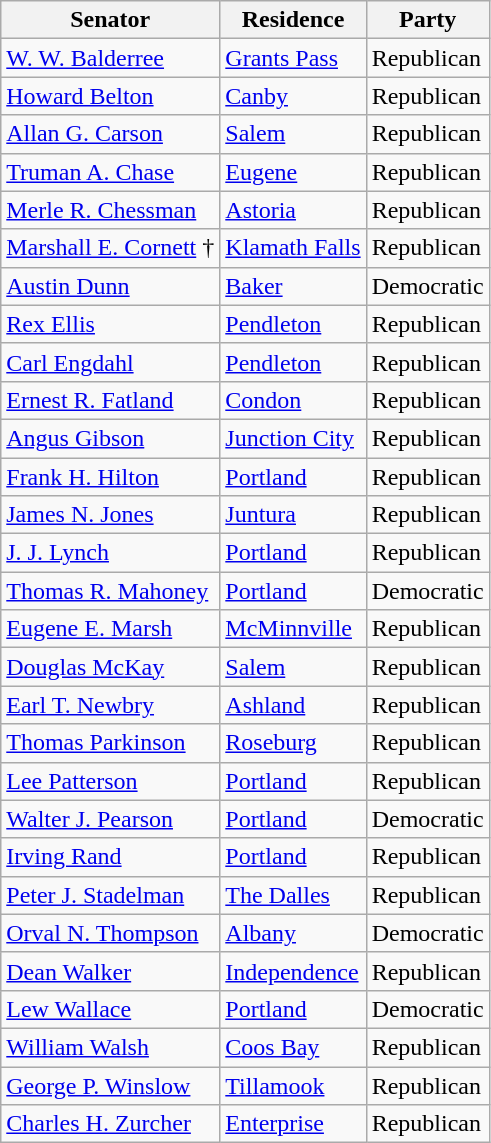<table class="wikitable">
<tr>
<th>Senator</th>
<th>Residence</th>
<th>Party</th>
</tr>
<tr>
<td><a href='#'>W. W. Balderree</a></td>
<td><a href='#'>Grants Pass</a></td>
<td>Republican</td>
</tr>
<tr>
<td><a href='#'>Howard Belton</a></td>
<td><a href='#'>Canby</a></td>
<td>Republican</td>
</tr>
<tr>
<td><a href='#'>Allan G. Carson</a></td>
<td><a href='#'>Salem</a></td>
<td>Republican</td>
</tr>
<tr>
<td><a href='#'>Truman A. Chase</a></td>
<td><a href='#'>Eugene</a></td>
<td>Republican</td>
</tr>
<tr>
<td><a href='#'>Merle R. Chessman</a></td>
<td><a href='#'>Astoria</a></td>
<td>Republican</td>
</tr>
<tr>
<td><a href='#'>Marshall E. Cornett</a> †</td>
<td><a href='#'>Klamath Falls</a></td>
<td>Republican</td>
</tr>
<tr>
<td><a href='#'>Austin Dunn</a></td>
<td><a href='#'>Baker</a></td>
<td>Democratic</td>
</tr>
<tr>
<td><a href='#'>Rex Ellis</a></td>
<td><a href='#'>Pendleton</a></td>
<td>Republican</td>
</tr>
<tr>
<td><a href='#'>Carl Engdahl</a></td>
<td><a href='#'>Pendleton</a></td>
<td>Republican</td>
</tr>
<tr>
<td><a href='#'>Ernest R. Fatland</a></td>
<td><a href='#'>Condon</a></td>
<td>Republican</td>
</tr>
<tr>
<td><a href='#'>Angus Gibson</a></td>
<td><a href='#'>Junction City</a></td>
<td>Republican</td>
</tr>
<tr>
<td><a href='#'>Frank H. Hilton</a></td>
<td><a href='#'>Portland</a></td>
<td>Republican</td>
</tr>
<tr>
<td><a href='#'>James N. Jones</a></td>
<td><a href='#'>Juntura</a></td>
<td>Republican</td>
</tr>
<tr>
<td><a href='#'>J. J. Lynch</a></td>
<td><a href='#'>Portland</a></td>
<td>Republican</td>
</tr>
<tr>
<td><a href='#'>Thomas R. Mahoney</a></td>
<td><a href='#'>Portland</a></td>
<td>Democratic</td>
</tr>
<tr>
<td><a href='#'>Eugene E. Marsh</a></td>
<td><a href='#'>McMinnville</a></td>
<td>Republican</td>
</tr>
<tr>
<td><a href='#'>Douglas McKay</a></td>
<td><a href='#'>Salem</a></td>
<td>Republican</td>
</tr>
<tr>
<td><a href='#'>Earl T. Newbry</a></td>
<td><a href='#'>Ashland</a></td>
<td>Republican</td>
</tr>
<tr>
<td><a href='#'>Thomas Parkinson</a></td>
<td><a href='#'>Roseburg</a></td>
<td>Republican</td>
</tr>
<tr>
<td><a href='#'>Lee Patterson</a></td>
<td><a href='#'>Portland</a></td>
<td>Republican</td>
</tr>
<tr>
<td><a href='#'>Walter J. Pearson</a></td>
<td><a href='#'>Portland</a></td>
<td>Democratic</td>
</tr>
<tr>
<td><a href='#'>Irving Rand</a></td>
<td><a href='#'>Portland</a></td>
<td>Republican</td>
</tr>
<tr>
<td><a href='#'>Peter J. Stadelman</a></td>
<td><a href='#'>The Dalles</a></td>
<td>Republican</td>
</tr>
<tr>
<td><a href='#'>Orval N. Thompson</a></td>
<td><a href='#'>Albany</a></td>
<td>Democratic</td>
</tr>
<tr>
<td><a href='#'>Dean Walker</a></td>
<td><a href='#'>Independence</a></td>
<td>Republican</td>
</tr>
<tr>
<td><a href='#'>Lew Wallace</a></td>
<td><a href='#'>Portland</a></td>
<td>Democratic</td>
</tr>
<tr>
<td><a href='#'>William Walsh</a></td>
<td><a href='#'>Coos Bay</a></td>
<td>Republican</td>
</tr>
<tr>
<td><a href='#'>George P. Winslow</a></td>
<td><a href='#'>Tillamook</a></td>
<td>Republican</td>
</tr>
<tr>
<td><a href='#'>Charles H. Zurcher</a></td>
<td><a href='#'>Enterprise</a></td>
<td>Republican</td>
</tr>
</table>
